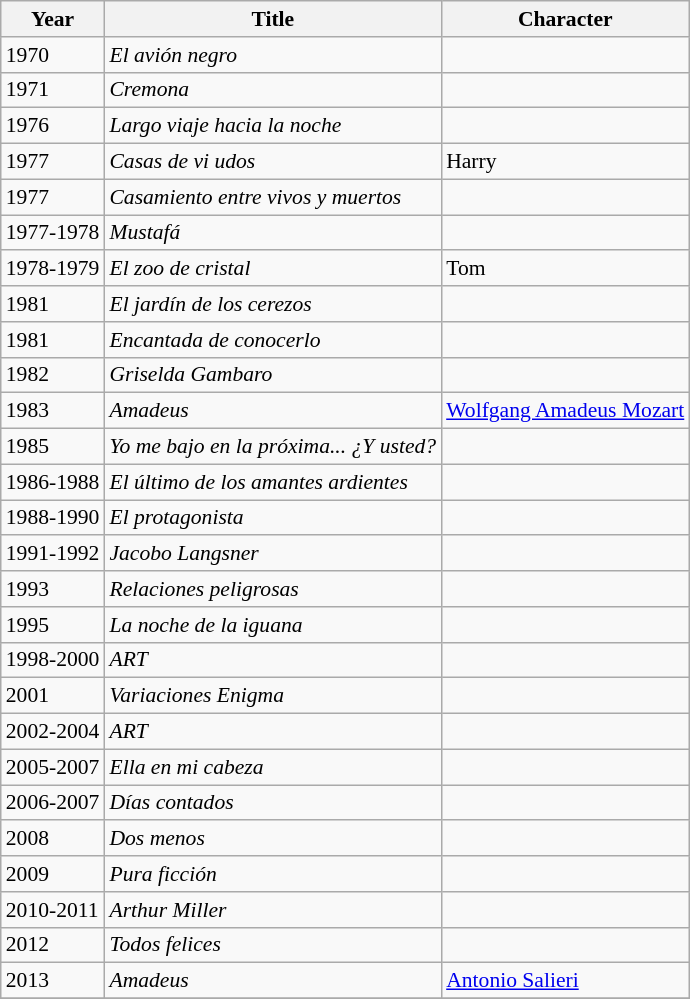<table class="wikitable" style="font-size: 90%;">
<tr>
<th>Year</th>
<th>Title</th>
<th>Character</th>
</tr>
<tr>
<td>1970</td>
<td><em>El avión negro</em></td>
<td></td>
</tr>
<tr>
<td>1971</td>
<td><em>Cremona</em></td>
<td></td>
</tr>
<tr>
<td>1976</td>
<td><em>Largo viaje hacia la noche</em></td>
<td></td>
</tr>
<tr>
<td>1977</td>
<td><em>Casas de vi udos</em></td>
<td>Harry</td>
</tr>
<tr>
<td>1977</td>
<td><em>Casamiento entre vivos y muertos</em></td>
<td></td>
</tr>
<tr>
<td>1977-1978</td>
<td><em>Mustafá</em></td>
<td></td>
</tr>
<tr>
<td>1978-1979</td>
<td><em>El zoo de cristal</em></td>
<td>Tom</td>
</tr>
<tr>
<td>1981</td>
<td><em>El jardín de los cerezos</em></td>
<td></td>
</tr>
<tr>
<td>1981</td>
<td><em>Encantada de conocerlo</em></td>
<td></td>
</tr>
<tr>
<td>1982</td>
<td><em>Griselda Gambaro</em></td>
<td></td>
</tr>
<tr>
<td>1983</td>
<td><em>Amadeus</em></td>
<td><a href='#'>Wolfgang Amadeus Mozart</a></td>
</tr>
<tr>
<td>1985</td>
<td><em>Yo me bajo en la próxima... ¿Y usted?</em></td>
<td></td>
</tr>
<tr>
<td>1986-1988</td>
<td><em>El último de los amantes ardientes</em></td>
<td></td>
</tr>
<tr>
<td>1988-1990</td>
<td><em>El protagonista</em></td>
<td></td>
</tr>
<tr>
<td>1991-1992</td>
<td><em>Jacobo Langsner</em></td>
<td></td>
</tr>
<tr>
<td>1993</td>
<td><em>Relaciones peligrosas</em></td>
<td></td>
</tr>
<tr>
<td>1995</td>
<td><em>La noche de la iguana</em></td>
<td></td>
</tr>
<tr>
<td>1998-2000</td>
<td><em>ART</em></td>
<td></td>
</tr>
<tr>
<td>2001</td>
<td><em>Variaciones Enigma</em></td>
<td></td>
</tr>
<tr>
<td>2002-2004</td>
<td><em>ART</em></td>
<td></td>
</tr>
<tr>
<td>2005-2007</td>
<td><em>Ella en mi cabeza</em></td>
<td></td>
</tr>
<tr>
<td>2006-2007</td>
<td><em>Días contados</em></td>
<td></td>
</tr>
<tr>
<td>2008</td>
<td><em>Dos menos</em></td>
<td></td>
</tr>
<tr>
<td>2009</td>
<td><em>Pura ficción</em></td>
<td></td>
</tr>
<tr>
<td>2010-2011</td>
<td><em>Arthur Miller</em></td>
<td></td>
</tr>
<tr>
<td>2012</td>
<td><em>Todos felices</em></td>
<td></td>
</tr>
<tr>
<td>2013</td>
<td><em>Amadeus</em></td>
<td><a href='#'>Antonio Salieri</a></td>
</tr>
<tr>
</tr>
</table>
